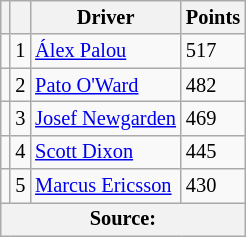<table class="wikitable" style="font-size: 85%;">
<tr>
<th scope="col"></th>
<th scope="col"></th>
<th scope="col">Driver</th>
<th scope="col">Points</th>
</tr>
<tr>
<td align="left"></td>
<td align="center">1</td>
<td> <a href='#'>Álex Palou</a></td>
<td align="left">517</td>
</tr>
<tr>
<td align="left"></td>
<td align="center">2</td>
<td> <a href='#'>Pato O'Ward</a></td>
<td align="left">482</td>
</tr>
<tr>
<td align="left"></td>
<td align="center">3</td>
<td> <a href='#'>Josef Newgarden</a></td>
<td align="left">469</td>
</tr>
<tr>
<td align="left"></td>
<td align="center">4</td>
<td> <a href='#'>Scott Dixon</a></td>
<td align="left">445</td>
</tr>
<tr>
<td align="left"></td>
<td align="center">5</td>
<td> <a href='#'>Marcus Ericsson</a></td>
<td align="left">430</td>
</tr>
<tr>
<th colspan=4>Source:</th>
</tr>
</table>
